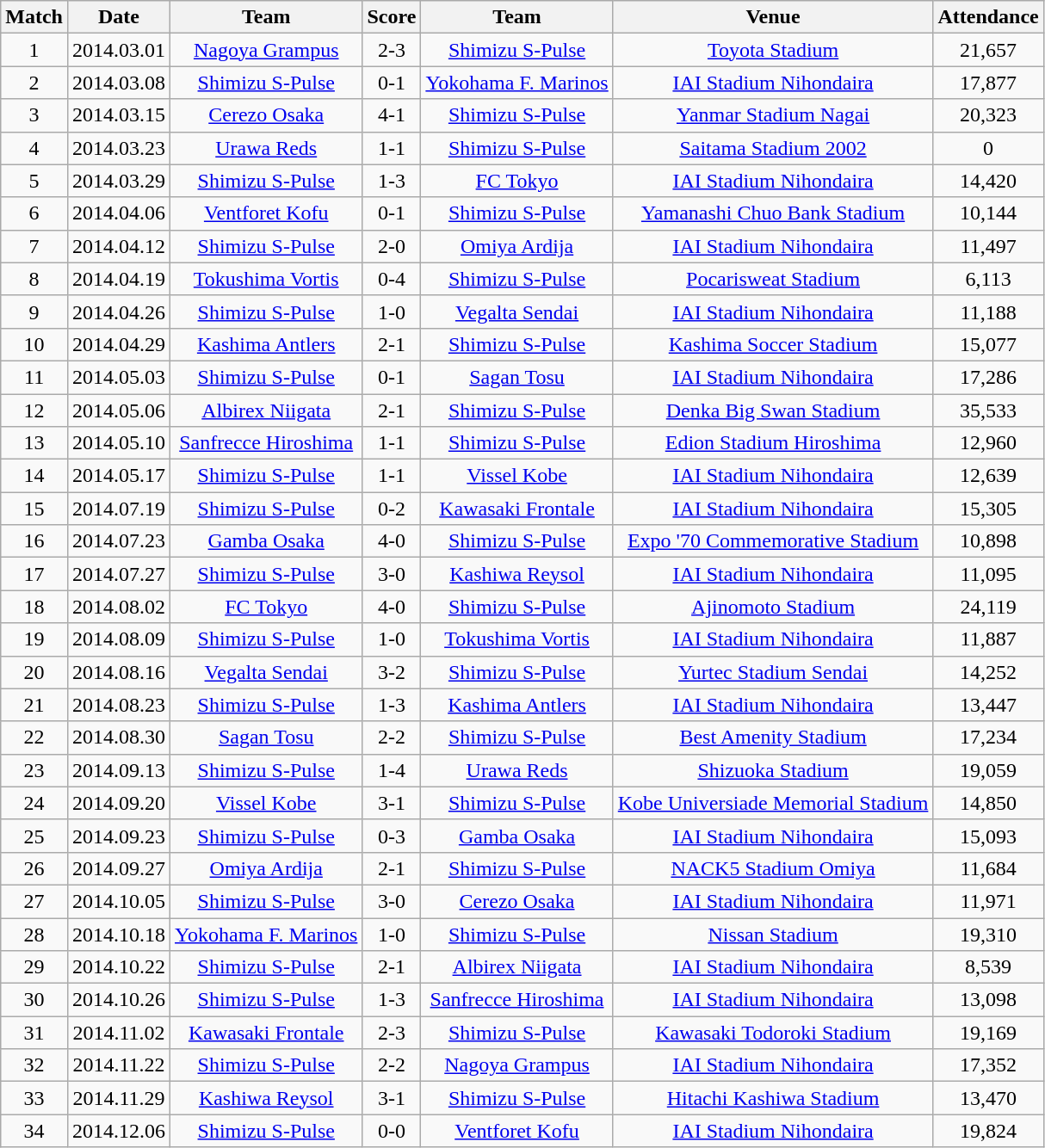<table class="wikitable" style="text-align:center;">
<tr>
<th>Match</th>
<th>Date</th>
<th>Team</th>
<th>Score</th>
<th>Team</th>
<th>Venue</th>
<th>Attendance</th>
</tr>
<tr>
<td>1</td>
<td>2014.03.01</td>
<td><a href='#'>Nagoya Grampus</a></td>
<td>2-3</td>
<td><a href='#'>Shimizu S-Pulse</a></td>
<td><a href='#'>Toyota Stadium</a></td>
<td>21,657</td>
</tr>
<tr>
<td>2</td>
<td>2014.03.08</td>
<td><a href='#'>Shimizu S-Pulse</a></td>
<td>0-1</td>
<td><a href='#'>Yokohama F. Marinos</a></td>
<td><a href='#'>IAI Stadium Nihondaira</a></td>
<td>17,877</td>
</tr>
<tr>
<td>3</td>
<td>2014.03.15</td>
<td><a href='#'>Cerezo Osaka</a></td>
<td>4-1</td>
<td><a href='#'>Shimizu S-Pulse</a></td>
<td><a href='#'>Yanmar Stadium Nagai</a></td>
<td>20,323</td>
</tr>
<tr>
<td>4</td>
<td>2014.03.23</td>
<td><a href='#'>Urawa Reds</a></td>
<td>1-1</td>
<td><a href='#'>Shimizu S-Pulse</a></td>
<td><a href='#'>Saitama Stadium 2002</a></td>
<td>0</td>
</tr>
<tr>
<td>5</td>
<td>2014.03.29</td>
<td><a href='#'>Shimizu S-Pulse</a></td>
<td>1-3</td>
<td><a href='#'>FC Tokyo</a></td>
<td><a href='#'>IAI Stadium Nihondaira</a></td>
<td>14,420</td>
</tr>
<tr>
<td>6</td>
<td>2014.04.06</td>
<td><a href='#'>Ventforet Kofu</a></td>
<td>0-1</td>
<td><a href='#'>Shimizu S-Pulse</a></td>
<td><a href='#'>Yamanashi Chuo Bank Stadium</a></td>
<td>10,144</td>
</tr>
<tr>
<td>7</td>
<td>2014.04.12</td>
<td><a href='#'>Shimizu S-Pulse</a></td>
<td>2-0</td>
<td><a href='#'>Omiya Ardija</a></td>
<td><a href='#'>IAI Stadium Nihondaira</a></td>
<td>11,497</td>
</tr>
<tr>
<td>8</td>
<td>2014.04.19</td>
<td><a href='#'>Tokushima Vortis</a></td>
<td>0-4</td>
<td><a href='#'>Shimizu S-Pulse</a></td>
<td><a href='#'>Pocarisweat Stadium</a></td>
<td>6,113</td>
</tr>
<tr>
<td>9</td>
<td>2014.04.26</td>
<td><a href='#'>Shimizu S-Pulse</a></td>
<td>1-0</td>
<td><a href='#'>Vegalta Sendai</a></td>
<td><a href='#'>IAI Stadium Nihondaira</a></td>
<td>11,188</td>
</tr>
<tr>
<td>10</td>
<td>2014.04.29</td>
<td><a href='#'>Kashima Antlers</a></td>
<td>2-1</td>
<td><a href='#'>Shimizu S-Pulse</a></td>
<td><a href='#'>Kashima Soccer Stadium</a></td>
<td>15,077</td>
</tr>
<tr>
<td>11</td>
<td>2014.05.03</td>
<td><a href='#'>Shimizu S-Pulse</a></td>
<td>0-1</td>
<td><a href='#'>Sagan Tosu</a></td>
<td><a href='#'>IAI Stadium Nihondaira</a></td>
<td>17,286</td>
</tr>
<tr>
<td>12</td>
<td>2014.05.06</td>
<td><a href='#'>Albirex Niigata</a></td>
<td>2-1</td>
<td><a href='#'>Shimizu S-Pulse</a></td>
<td><a href='#'>Denka Big Swan Stadium</a></td>
<td>35,533</td>
</tr>
<tr>
<td>13</td>
<td>2014.05.10</td>
<td><a href='#'>Sanfrecce Hiroshima</a></td>
<td>1-1</td>
<td><a href='#'>Shimizu S-Pulse</a></td>
<td><a href='#'>Edion Stadium Hiroshima</a></td>
<td>12,960</td>
</tr>
<tr>
<td>14</td>
<td>2014.05.17</td>
<td><a href='#'>Shimizu S-Pulse</a></td>
<td>1-1</td>
<td><a href='#'>Vissel Kobe</a></td>
<td><a href='#'>IAI Stadium Nihondaira</a></td>
<td>12,639</td>
</tr>
<tr>
<td>15</td>
<td>2014.07.19</td>
<td><a href='#'>Shimizu S-Pulse</a></td>
<td>0-2</td>
<td><a href='#'>Kawasaki Frontale</a></td>
<td><a href='#'>IAI Stadium Nihondaira</a></td>
<td>15,305</td>
</tr>
<tr>
<td>16</td>
<td>2014.07.23</td>
<td><a href='#'>Gamba Osaka</a></td>
<td>4-0</td>
<td><a href='#'>Shimizu S-Pulse</a></td>
<td><a href='#'>Expo '70 Commemorative Stadium</a></td>
<td>10,898</td>
</tr>
<tr>
<td>17</td>
<td>2014.07.27</td>
<td><a href='#'>Shimizu S-Pulse</a></td>
<td>3-0</td>
<td><a href='#'>Kashiwa Reysol</a></td>
<td><a href='#'>IAI Stadium Nihondaira</a></td>
<td>11,095</td>
</tr>
<tr>
<td>18</td>
<td>2014.08.02</td>
<td><a href='#'>FC Tokyo</a></td>
<td>4-0</td>
<td><a href='#'>Shimizu S-Pulse</a></td>
<td><a href='#'>Ajinomoto Stadium</a></td>
<td>24,119</td>
</tr>
<tr>
<td>19</td>
<td>2014.08.09</td>
<td><a href='#'>Shimizu S-Pulse</a></td>
<td>1-0</td>
<td><a href='#'>Tokushima Vortis</a></td>
<td><a href='#'>IAI Stadium Nihondaira</a></td>
<td>11,887</td>
</tr>
<tr>
<td>20</td>
<td>2014.08.16</td>
<td><a href='#'>Vegalta Sendai</a></td>
<td>3-2</td>
<td><a href='#'>Shimizu S-Pulse</a></td>
<td><a href='#'>Yurtec Stadium Sendai</a></td>
<td>14,252</td>
</tr>
<tr>
<td>21</td>
<td>2014.08.23</td>
<td><a href='#'>Shimizu S-Pulse</a></td>
<td>1-3</td>
<td><a href='#'>Kashima Antlers</a></td>
<td><a href='#'>IAI Stadium Nihondaira</a></td>
<td>13,447</td>
</tr>
<tr>
<td>22</td>
<td>2014.08.30</td>
<td><a href='#'>Sagan Tosu</a></td>
<td>2-2</td>
<td><a href='#'>Shimizu S-Pulse</a></td>
<td><a href='#'>Best Amenity Stadium</a></td>
<td>17,234</td>
</tr>
<tr>
<td>23</td>
<td>2014.09.13</td>
<td><a href='#'>Shimizu S-Pulse</a></td>
<td>1-4</td>
<td><a href='#'>Urawa Reds</a></td>
<td><a href='#'>Shizuoka Stadium</a></td>
<td>19,059</td>
</tr>
<tr>
<td>24</td>
<td>2014.09.20</td>
<td><a href='#'>Vissel Kobe</a></td>
<td>3-1</td>
<td><a href='#'>Shimizu S-Pulse</a></td>
<td><a href='#'>Kobe Universiade Memorial Stadium</a></td>
<td>14,850</td>
</tr>
<tr>
<td>25</td>
<td>2014.09.23</td>
<td><a href='#'>Shimizu S-Pulse</a></td>
<td>0-3</td>
<td><a href='#'>Gamba Osaka</a></td>
<td><a href='#'>IAI Stadium Nihondaira</a></td>
<td>15,093</td>
</tr>
<tr>
<td>26</td>
<td>2014.09.27</td>
<td><a href='#'>Omiya Ardija</a></td>
<td>2-1</td>
<td><a href='#'>Shimizu S-Pulse</a></td>
<td><a href='#'>NACK5 Stadium Omiya</a></td>
<td>11,684</td>
</tr>
<tr>
<td>27</td>
<td>2014.10.05</td>
<td><a href='#'>Shimizu S-Pulse</a></td>
<td>3-0</td>
<td><a href='#'>Cerezo Osaka</a></td>
<td><a href='#'>IAI Stadium Nihondaira</a></td>
<td>11,971</td>
</tr>
<tr>
<td>28</td>
<td>2014.10.18</td>
<td><a href='#'>Yokohama F. Marinos</a></td>
<td>1-0</td>
<td><a href='#'>Shimizu S-Pulse</a></td>
<td><a href='#'>Nissan Stadium</a></td>
<td>19,310</td>
</tr>
<tr>
<td>29</td>
<td>2014.10.22</td>
<td><a href='#'>Shimizu S-Pulse</a></td>
<td>2-1</td>
<td><a href='#'>Albirex Niigata</a></td>
<td><a href='#'>IAI Stadium Nihondaira</a></td>
<td>8,539</td>
</tr>
<tr>
<td>30</td>
<td>2014.10.26</td>
<td><a href='#'>Shimizu S-Pulse</a></td>
<td>1-3</td>
<td><a href='#'>Sanfrecce Hiroshima</a></td>
<td><a href='#'>IAI Stadium Nihondaira</a></td>
<td>13,098</td>
</tr>
<tr>
<td>31</td>
<td>2014.11.02</td>
<td><a href='#'>Kawasaki Frontale</a></td>
<td>2-3</td>
<td><a href='#'>Shimizu S-Pulse</a></td>
<td><a href='#'>Kawasaki Todoroki Stadium</a></td>
<td>19,169</td>
</tr>
<tr>
<td>32</td>
<td>2014.11.22</td>
<td><a href='#'>Shimizu S-Pulse</a></td>
<td>2-2</td>
<td><a href='#'>Nagoya Grampus</a></td>
<td><a href='#'>IAI Stadium Nihondaira</a></td>
<td>17,352</td>
</tr>
<tr>
<td>33</td>
<td>2014.11.29</td>
<td><a href='#'>Kashiwa Reysol</a></td>
<td>3-1</td>
<td><a href='#'>Shimizu S-Pulse</a></td>
<td><a href='#'>Hitachi Kashiwa Stadium</a></td>
<td>13,470</td>
</tr>
<tr>
<td>34</td>
<td>2014.12.06</td>
<td><a href='#'>Shimizu S-Pulse</a></td>
<td>0-0</td>
<td><a href='#'>Ventforet Kofu</a></td>
<td><a href='#'>IAI Stadium Nihondaira</a></td>
<td>19,824</td>
</tr>
</table>
